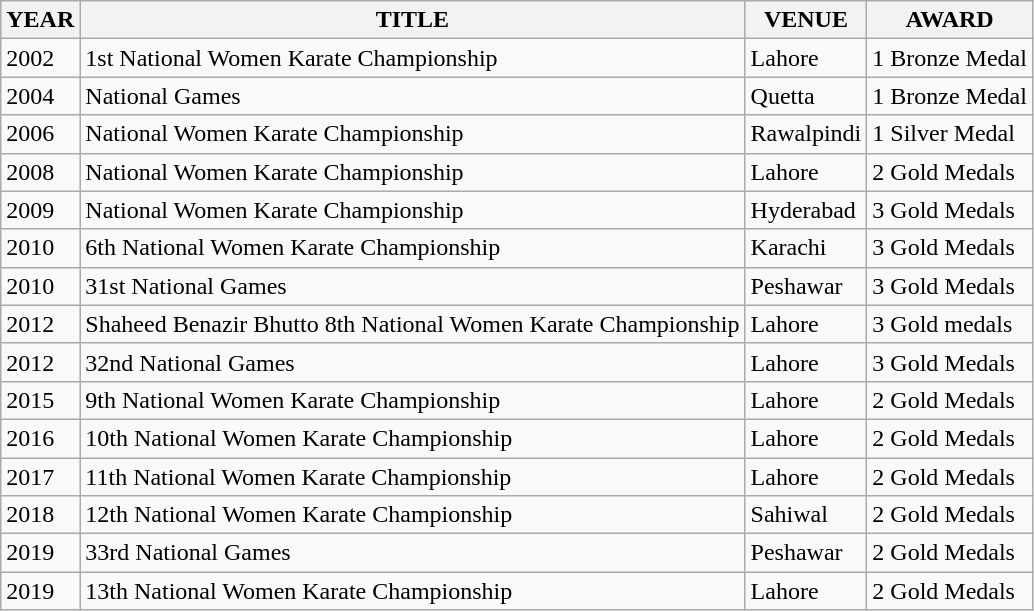<table class="wikitable">
<tr>
<th>YEAR</th>
<th>TITLE</th>
<th>VENUE</th>
<th>AWARD</th>
</tr>
<tr>
<td>2002</td>
<td>1st National Women Karate Championship</td>
<td>Lahore</td>
<td>1 Bronze Medal</td>
</tr>
<tr>
<td>2004</td>
<td>National Games</td>
<td>Quetta</td>
<td>1 Bronze Medal</td>
</tr>
<tr>
<td>2006</td>
<td>National Women Karate Championship</td>
<td>Rawalpindi</td>
<td>1 Silver Medal</td>
</tr>
<tr>
<td>2008</td>
<td>National Women Karate Championship</td>
<td>Lahore</td>
<td>2 Gold Medals</td>
</tr>
<tr>
<td>2009</td>
<td>National Women Karate Championship</td>
<td>Hyderabad</td>
<td>3 Gold Medals  </td>
</tr>
<tr>
<td>2010</td>
<td>6th National Women Karate Championship</td>
<td>Karachi</td>
<td>3 Gold Medals</td>
</tr>
<tr>
<td>2010</td>
<td>31st National Games</td>
<td>Peshawar</td>
<td>3 Gold Medals</td>
</tr>
<tr>
<td>2012</td>
<td>Shaheed Benazir Bhutto 8th National Women Karate Championship</td>
<td>Lahore</td>
<td>3 Gold medals  </td>
</tr>
<tr>
<td>2012</td>
<td>32nd National Games</td>
<td>Lahore</td>
<td>3 Gold Medals  </td>
</tr>
<tr>
<td>2015</td>
<td>9th National Women Karate Championship</td>
<td>Lahore</td>
<td>2 Gold Medals  </td>
</tr>
<tr>
<td>2016</td>
<td>10th National Women Karate Championship</td>
<td>Lahore</td>
<td>2 Gold Medals  </td>
</tr>
<tr>
<td>2017</td>
<td>11th National Women Karate Championship</td>
<td>Lahore</td>
<td>2 Gold Medals  </td>
</tr>
<tr>
<td>2018</td>
<td>12th National Women Karate Championship</td>
<td>Sahiwal</td>
<td>2 Gold Medals  </td>
</tr>
<tr>
<td>2019</td>
<td>33rd National Games</td>
<td>Peshawar</td>
<td>2 Gold Medals  </td>
</tr>
<tr>
<td>2019</td>
<td>13th National Women Karate Championship</td>
<td>Lahore</td>
<td>2 Gold Medals  </td>
</tr>
</table>
